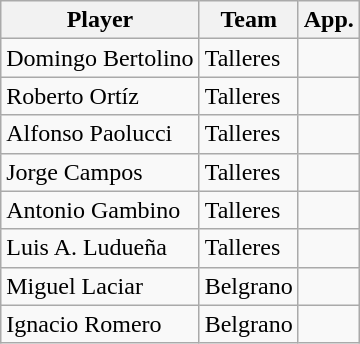<table class="wikitable sortable">
<tr>
<th>Player</th>
<th>Team</th>
<th>App.</th>
</tr>
<tr>
<td> Domingo Bertolino</td>
<td>Talleres</td>
<td></td>
</tr>
<tr>
<td> Roberto Ortíz</td>
<td>Talleres</td>
<td></td>
</tr>
<tr>
<td> Alfonso Paolucci</td>
<td>Talleres</td>
<td></td>
</tr>
<tr>
<td> Jorge Campos</td>
<td>Talleres</td>
<td></td>
</tr>
<tr>
<td> Antonio Gambino</td>
<td>Talleres</td>
<td></td>
</tr>
<tr>
<td> Luis A. Ludueña</td>
<td>Talleres</td>
<td></td>
</tr>
<tr>
<td> Miguel Laciar</td>
<td>Belgrano</td>
<td></td>
</tr>
<tr>
<td> Ignacio Romero</td>
<td>Belgrano</td>
<td></td>
</tr>
</table>
